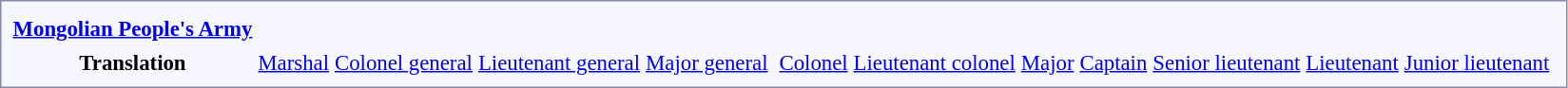<table style="border:1px solid #8888aa; background-color:#f7f8ff; padding:5px; font-size:95%; margin: 0px 12px 12px 0px;">
<tr style="text-align:center;">
<td rowspan=2> <strong><a href='#'>Mongolian People's Army</a></strong></td>
<td colspan=2></td>
<td colspan=2></td>
<td colspan=2></td>
<td colspan=2></td>
<td colspan=2 rowspan=2></td>
<td colspan=2></td>
<td colspan=2></td>
<td colspan=2></td>
<td colspan=2></td>
<td colspan=2></td>
<td colspan=2></td>
<td colspan=2></td>
<td colspan=12></td>
</tr>
<tr style="text-align:center;">
<td colspan=2><br></td>
<td colspan=2><br></td>
<td colspan=2><br></td>
<td colspan=2><br></td>
<td colspan=2><br></td>
<td colspan=2><br></td>
<td colspan=2><br></td>
<td colspan=2><br></td>
<td colspan=2><br></td>
<td colspan=2><br></td>
<td colspan=2><br></td>
</tr>
<tr style="text-align:center;">
<th>Translation</th>
<td colspan=2><a href='#'>Marshal</a></td>
<td colspan=2><a href='#'>Colonel general</a></td>
<td colspan=2><a href='#'>Lieutenant general</a></td>
<td colspan=2><a href='#'>Major general</a></td>
<td colspan=2></td>
<td colspan=2><a href='#'>Colonel</a></td>
<td colspan=2><a href='#'>Lieutenant colonel</a></td>
<td colspan=2><a href='#'>Major</a></td>
<td colspan=2><a href='#'>Captain</a></td>
<td colspan=2><a href='#'>Senior lieutenant</a></td>
<td colspan=2><a href='#'>Lieutenant</a></td>
<td colspan=2><a href='#'>Junior lieutenant</a></td>
</tr>
</table>
